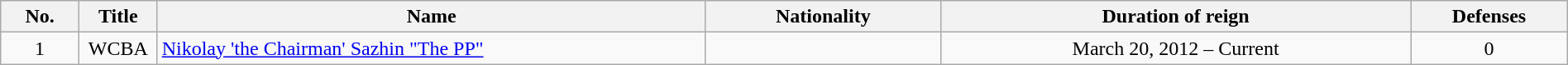<table class="wikitable" width=100%>
<tr>
<th width=5%>No.</th>
<th width=5%>Title</th>
<th width=35%>Name</th>
<th width=15%>Nationality</th>
<th width=30%>Duration of reign</th>
<th width=10%>Defenses</th>
</tr>
<tr align=center>
<td>1</td>
<td>WCBA</td>
<td align=left><a href='#'>Nikolay 'the Chairman' Sazhin "The PP"</a></td>
<td align=left></td>
<td>March 20, 2012 – Current</td>
<td>0</td>
</tr>
</table>
